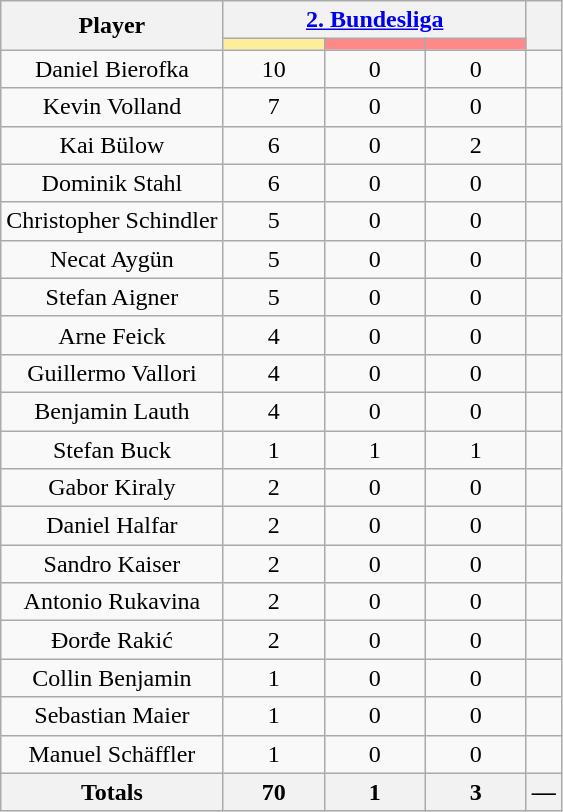<table class="wikitable" style="text-align:center;">
<tr style="text-align:center;">
<th rowspan="2">Player</th>
<th colspan="3"><a href='#'>2. Bundesliga</a></th>
<th rowspan="2"></th>
</tr>
<tr>
<th style="width:60px; background:#fe9;"></th>
<th style="width:60px; background:#ff8888;"></th>
<th style="width:60px; background:#ff8888;"></th>
</tr>
<tr>
<td>Daniel Bierofka</td>
<td>10</td>
<td>0</td>
<td>0</td>
<td></td>
</tr>
<tr>
<td>Kevin Volland</td>
<td>7</td>
<td>0</td>
<td>0</td>
<td></td>
</tr>
<tr>
<td>Kai Bülow</td>
<td>6</td>
<td>0</td>
<td>2</td>
<td></td>
</tr>
<tr>
<td>Dominik Stahl</td>
<td>6</td>
<td>0</td>
<td>0</td>
<td></td>
</tr>
<tr>
<td>Christopher Schindler</td>
<td>5</td>
<td>0</td>
<td>0</td>
<td></td>
</tr>
<tr>
<td>Necat Aygün</td>
<td>5</td>
<td>0</td>
<td>0</td>
<td></td>
</tr>
<tr>
<td>Stefan Aigner</td>
<td>5</td>
<td>0</td>
<td>0</td>
<td></td>
</tr>
<tr>
<td>Arne Feick</td>
<td>4</td>
<td>0</td>
<td>0</td>
<td></td>
</tr>
<tr>
<td>Guillermo Vallori</td>
<td>4</td>
<td>0</td>
<td>0</td>
<td></td>
</tr>
<tr>
<td>Benjamin Lauth</td>
<td>4</td>
<td>0</td>
<td>0</td>
<td></td>
</tr>
<tr>
<td>Stefan Buck</td>
<td>1</td>
<td>1</td>
<td>1</td>
<td></td>
</tr>
<tr>
<td>Gabor Kiraly</td>
<td>2</td>
<td>0</td>
<td>0</td>
<td></td>
</tr>
<tr>
<td>Daniel Halfar</td>
<td>2</td>
<td>0</td>
<td>0</td>
<td></td>
</tr>
<tr>
<td>Sandro Kaiser</td>
<td>2</td>
<td>0</td>
<td>0</td>
<td></td>
</tr>
<tr>
<td>Antonio Rukavina</td>
<td>2</td>
<td>0</td>
<td>0</td>
<td></td>
</tr>
<tr>
<td>Đorđe Rakić</td>
<td>2</td>
<td>0</td>
<td>0</td>
<td></td>
</tr>
<tr>
<td>Collin Benjamin</td>
<td>1</td>
<td>0</td>
<td>0</td>
<td></td>
</tr>
<tr>
<td>Sebastian Maier</td>
<td>1</td>
<td>0</td>
<td>0</td>
<td></td>
</tr>
<tr>
<td>Manuel Schäffler</td>
<td>1</td>
<td>0</td>
<td>0</td>
<td></td>
</tr>
<tr>
<th>Totals</th>
<th>70</th>
<th>1</th>
<th>3</th>
<th>—</th>
</tr>
</table>
